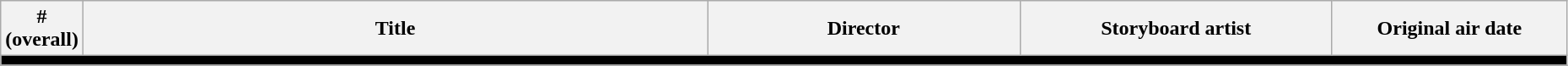<table class="wikitable" style="width:98%;">
<tr>
<th width= 5%>#<br>(overall)</th>
<th width=40%>Title</th>
<th width=20%>Director</th>
<th width=20%>Storyboard artist</th>
<th width=15%>Original air date</th>
</tr>
<tr>
<td colspan="5" style="background:black;"></td>
</tr>
<tr>
</tr>
</table>
